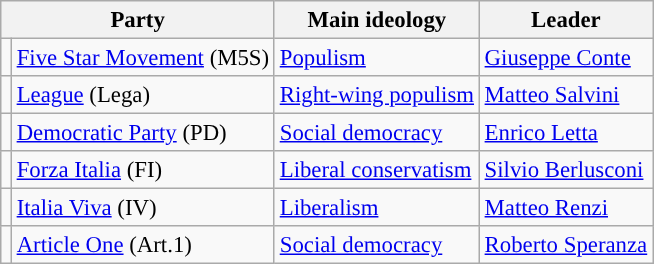<table class="wikitable" style="font-size:95%">
<tr>
<th colspan=2>Party</th>
<th>Main ideology</th>
<th>Leader</th>
</tr>
<tr>
<td style="color:inherit;background:"></td>
<td><a href='#'>Five Star Movement</a> (M5S)</td>
<td><a href='#'>Populism</a></td>
<td><a href='#'>Giuseppe Conte</a></td>
</tr>
<tr>
<td style="color:inherit;background:"></td>
<td><a href='#'>League</a> (Lega)</td>
<td><a href='#'>Right-wing populism</a></td>
<td><a href='#'>Matteo Salvini</a></td>
</tr>
<tr>
<td style="color:inherit;background:"></td>
<td><a href='#'>Democratic Party</a> (PD)</td>
<td><a href='#'>Social democracy</a></td>
<td><a href='#'>Enrico Letta</a></td>
</tr>
<tr>
<td style="color:inherit;background:"></td>
<td><a href='#'>Forza Italia</a> (FI)</td>
<td><a href='#'>Liberal conservatism</a></td>
<td><a href='#'>Silvio Berlusconi</a></td>
</tr>
<tr>
<td style="color:inherit;background:"></td>
<td><a href='#'>Italia Viva</a> (IV)</td>
<td><a href='#'>Liberalism</a></td>
<td><a href='#'>Matteo Renzi</a></td>
</tr>
<tr>
<td style="color:inherit;background:"></td>
<td><a href='#'>Article One</a> (Art.1)</td>
<td><a href='#'>Social democracy</a></td>
<td><a href='#'>Roberto Speranza</a></td>
</tr>
</table>
